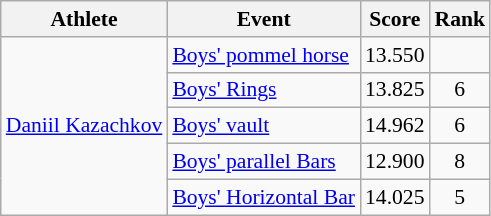<table class="wikitable" border="1" style="font-size:90%">
<tr>
<th>Athlete</th>
<th>Event</th>
<th>Score</th>
<th>Rank</th>
</tr>
<tr>
<td rowspan=5><a href='#'>Daniil Kazachkov</a></td>
<td><a href='#'>Boys' pommel horse</a></td>
<td align=center>13.550</td>
<td align=center></td>
</tr>
<tr>
<td><a href='#'>Boys' Rings</a></td>
<td align=center>13.825</td>
<td align=center>6</td>
</tr>
<tr>
<td><a href='#'>Boys' vault</a></td>
<td align=center>14.962</td>
<td align=center>6</td>
</tr>
<tr>
<td><a href='#'>Boys' parallel Bars</a></td>
<td align=center>12.900</td>
<td align=center>8</td>
</tr>
<tr>
<td><a href='#'>Boys' Horizontal Bar</a></td>
<td align=center>14.025</td>
<td align=center>5</td>
</tr>
</table>
